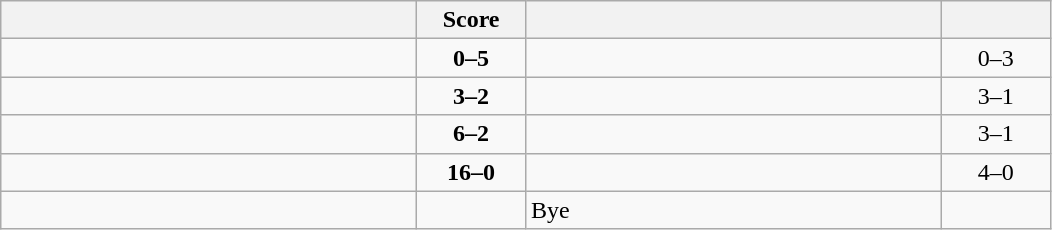<table class="wikitable" style="text-align: center; ">
<tr>
<th align="right" width="270"></th>
<th width="65">Score</th>
<th align="left" width="270"></th>
<th width="65"></th>
</tr>
<tr>
<td align="left"></td>
<td><strong>0–5</strong></td>
<td align="left"><strong></strong></td>
<td>0–3 <strong></strong></td>
</tr>
<tr>
<td align="left"><strong></strong></td>
<td><strong>3–2</strong></td>
<td align="left"></td>
<td>3–1 <strong></strong></td>
</tr>
<tr>
<td align="left"><strong></strong></td>
<td><strong>6–2</strong></td>
<td align="left"></td>
<td>3–1 <strong></strong></td>
</tr>
<tr>
<td align="left"><strong></strong></td>
<td><strong>16–0</strong></td>
<td align="left"></td>
<td>4–0 <strong></strong></td>
</tr>
<tr>
<td align="left"><strong></strong></td>
<td></td>
<td align="left">Bye</td>
<td></td>
</tr>
</table>
